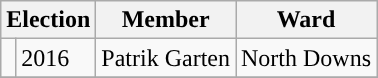<table class="wikitable">
<tr>
<th colspan="2">Election</th>
<th>Member</th>
<th>Ward</th>
</tr>
<tr>
<td style="background-color: "></td>
<td>2016</td>
<td>Patrik Garten</td>
<td>North Downs</td>
</tr>
<tr>
</tr>
</table>
